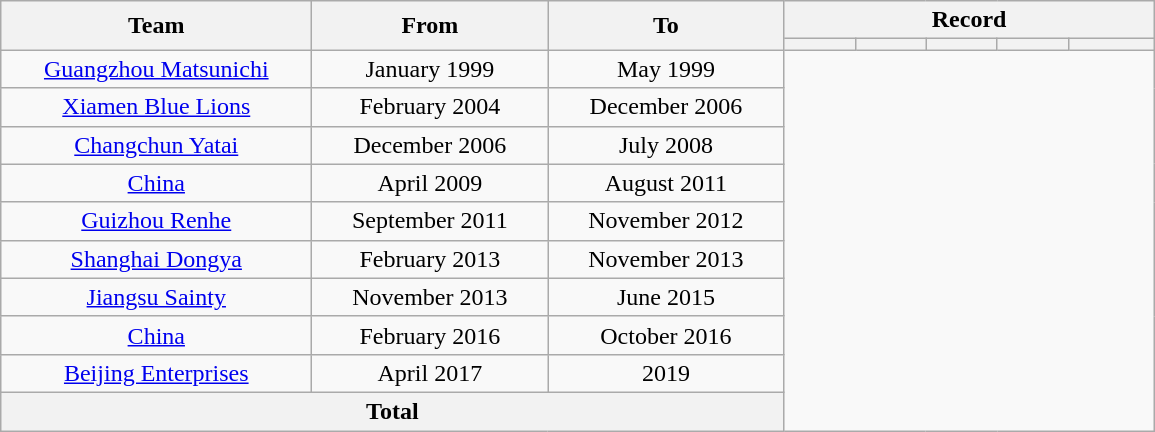<table class="wikitable" style="text-align: center">
<tr>
<th rowspan=2! width=200>Team</th>
<th rowspan=2! width=150>From</th>
<th rowspan=2! width=150>To</th>
<th colspan=5>Record</th>
</tr>
<tr>
<th width=40></th>
<th width=40></th>
<th width=40></th>
<th width=40></th>
<th width=50></th>
</tr>
<tr>
<td><a href='#'>Guangzhou Matsunichi</a></td>
<td>January 1999</td>
<td>May 1999<br></td>
</tr>
<tr>
<td><a href='#'>Xiamen Blue Lions</a></td>
<td>February 2004</td>
<td>December 2006<br></td>
</tr>
<tr>
<td><a href='#'>Changchun Yatai</a></td>
<td>December 2006</td>
<td>July 2008<br></td>
</tr>
<tr>
<td><a href='#'>China</a></td>
<td>April 2009</td>
<td>August 2011<br></td>
</tr>
<tr>
<td><a href='#'>Guizhou Renhe</a></td>
<td>September 2011</td>
<td>November 2012<br></td>
</tr>
<tr>
<td><a href='#'>Shanghai Dongya</a></td>
<td>February 2013</td>
<td>November 2013<br></td>
</tr>
<tr>
<td><a href='#'>Jiangsu Sainty</a></td>
<td>November 2013</td>
<td>June 2015<br></td>
</tr>
<tr>
<td><a href='#'>China</a></td>
<td>February 2016</td>
<td>October 2016<br></td>
</tr>
<tr>
<td><a href='#'>Beijing Enterprises</a></td>
<td>April 2017</td>
<td>2019<br></td>
</tr>
<tr>
<th colspan="3">Total<br></th>
</tr>
</table>
